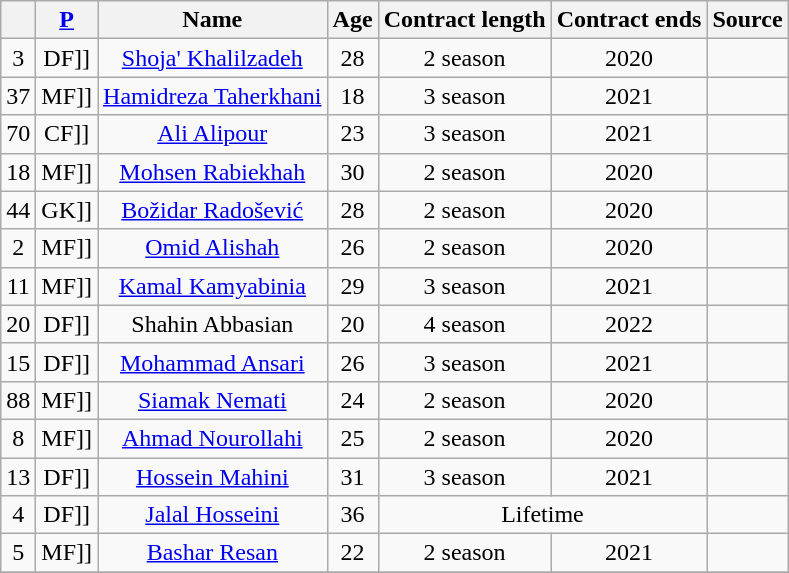<table class="wikitable sortable " style="text-align:center">
<tr>
<th></th>
<th><a href='#'>P</a></th>
<th>Name</th>
<th>Age</th>
<th>Contract length</th>
<th>Contract ends</th>
<th>Source</th>
</tr>
<tr>
<td>3</td>
<td [[>DF]]</td>
<td><a href='#'>Shoja' Khalilzadeh</a></td>
<td>28</td>
<td>2 season</td>
<td>2020</td>
<td></td>
</tr>
<tr>
<td>37</td>
<td [[>MF]]</td>
<td><a href='#'>Hamidreza Taherkhani</a></td>
<td>18</td>
<td>3 season</td>
<td>2021</td>
<td></td>
</tr>
<tr>
<td>70</td>
<td [[>CF]]</td>
<td><a href='#'>Ali Alipour</a></td>
<td>23</td>
<td>3 season</td>
<td>2021</td>
<td></td>
</tr>
<tr>
<td>18</td>
<td [[>MF]]</td>
<td><a href='#'>Mohsen Rabiekhah</a></td>
<td>30</td>
<td>2 season</td>
<td>2020</td>
<td></td>
</tr>
<tr>
<td>44</td>
<td [[>GK]]</td>
<td><a href='#'>Božidar Radošević</a></td>
<td>28</td>
<td>2 season</td>
<td>2020</td>
<td></td>
</tr>
<tr>
<td>2</td>
<td [[>MF]]</td>
<td><a href='#'>Omid Alishah</a></td>
<td>26</td>
<td>2 season</td>
<td>2020</td>
<td></td>
</tr>
<tr>
<td>11</td>
<td [[>MF]]</td>
<td><a href='#'>Kamal Kamyabinia</a></td>
<td>29</td>
<td>3 season</td>
<td>2021</td>
<td></td>
</tr>
<tr>
<td>20</td>
<td [[>DF]]</td>
<td>Shahin Abbasian</td>
<td>20</td>
<td>4 season</td>
<td>2022</td>
<td></td>
</tr>
<tr>
<td>15</td>
<td [[>DF]]</td>
<td><a href='#'>Mohammad Ansari</a></td>
<td>26</td>
<td>3 season</td>
<td>2021</td>
<td></td>
</tr>
<tr>
<td>88</td>
<td [[>MF]]</td>
<td><a href='#'>Siamak Nemati</a></td>
<td>24</td>
<td>2 season</td>
<td>2020</td>
<td></td>
</tr>
<tr>
<td>8</td>
<td [[>MF]]</td>
<td><a href='#'>Ahmad Nourollahi</a></td>
<td>25</td>
<td>2 season</td>
<td>2020</td>
<td></td>
</tr>
<tr>
<td>13</td>
<td [[>DF]]</td>
<td><a href='#'>Hossein Mahini</a></td>
<td>31</td>
<td>3 season</td>
<td>2021</td>
<td></td>
</tr>
<tr>
<td>4</td>
<td [[>DF]]</td>
<td><a href='#'>Jalal Hosseini</a></td>
<td>36</td>
<td colspan=2>Lifetime</td>
<td></td>
</tr>
<tr>
<td>5</td>
<td [[>MF]]</td>
<td><a href='#'>Bashar Resan</a></td>
<td>22</td>
<td>2 season</td>
<td>2021</td>
<td></td>
</tr>
<tr>
</tr>
</table>
